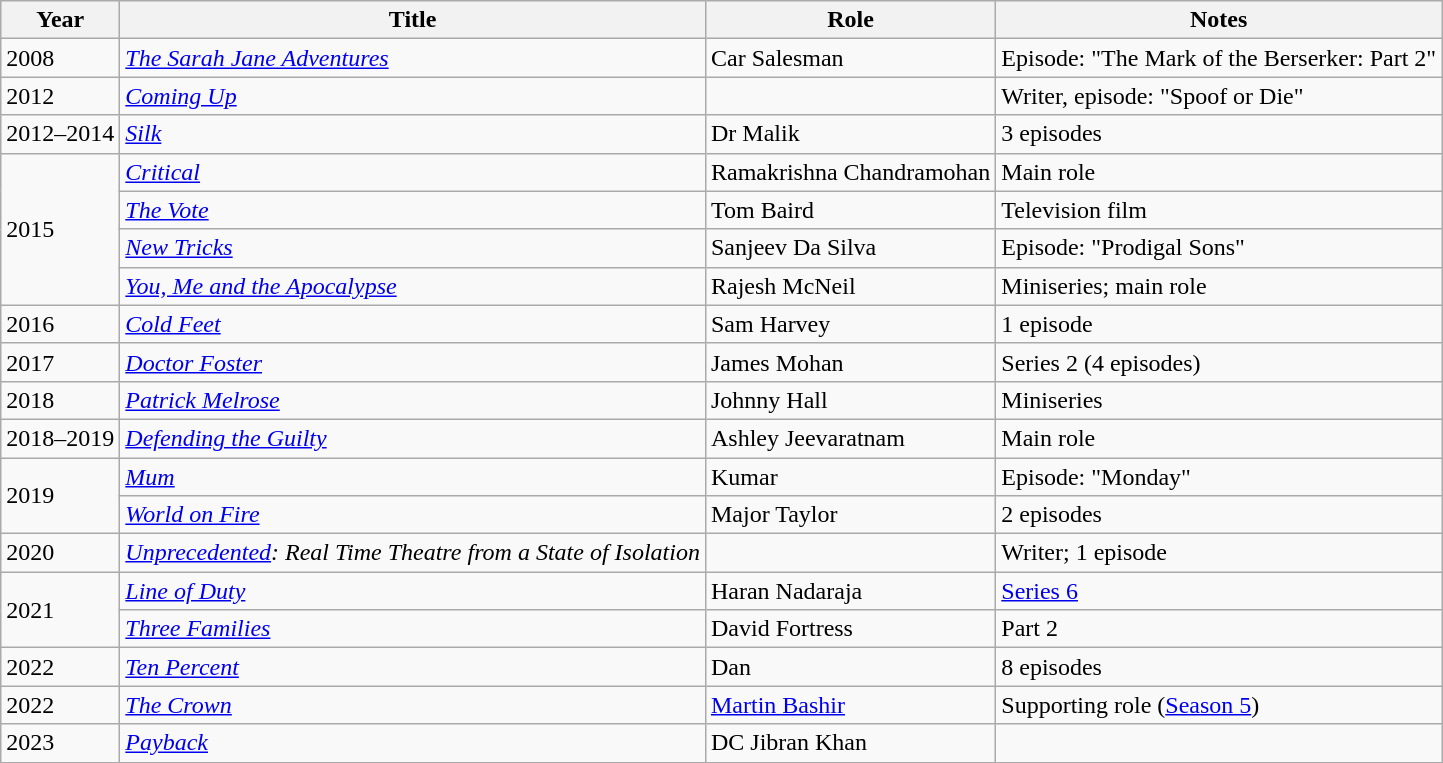<table class="wikitable sortable">
<tr>
<th>Year</th>
<th>Title</th>
<th>Role</th>
<th class="unsortable">Notes</th>
</tr>
<tr>
<td>2008</td>
<td><em><a href='#'>The Sarah Jane Adventures</a></em></td>
<td>Car Salesman</td>
<td>Episode: "The Mark of the Berserker: Part 2"</td>
</tr>
<tr>
<td>2012</td>
<td><em><a href='#'>Coming Up</a></em></td>
<td></td>
<td>Writer, episode: "Spoof or Die"</td>
</tr>
<tr>
<td>2012–2014</td>
<td><em><a href='#'>Silk</a></em></td>
<td>Dr Malik</td>
<td>3 episodes</td>
</tr>
<tr>
<td rowspan="4">2015</td>
<td><em><a href='#'>Critical</a></em></td>
<td>Ramakrishna Chandramohan</td>
<td>Main role</td>
</tr>
<tr>
<td><em><a href='#'>The Vote</a></em></td>
<td>Tom Baird</td>
<td>Television film</td>
</tr>
<tr>
<td><em><a href='#'>New Tricks</a></em></td>
<td>Sanjeev Da Silva</td>
<td>Episode: "Prodigal Sons"</td>
</tr>
<tr>
<td><em><a href='#'>You, Me and the Apocalypse</a></em></td>
<td>Rajesh McNeil</td>
<td>Miniseries; main role</td>
</tr>
<tr>
<td>2016</td>
<td><em><a href='#'>Cold Feet</a></em></td>
<td>Sam Harvey</td>
<td>1 episode</td>
</tr>
<tr>
<td>2017</td>
<td><em><a href='#'>Doctor Foster</a></em></td>
<td>James Mohan</td>
<td>Series 2 (4 episodes)</td>
</tr>
<tr>
<td>2018</td>
<td><em><a href='#'>Patrick Melrose</a></em></td>
<td>Johnny Hall</td>
<td>Miniseries</td>
</tr>
<tr>
<td>2018–2019</td>
<td><em><a href='#'>Defending the Guilty</a></em></td>
<td>Ashley Jeevaratnam</td>
<td>Main role</td>
</tr>
<tr>
<td rowspan="2">2019</td>
<td><em><a href='#'>Mum</a></em></td>
<td>Kumar</td>
<td>Episode: "Monday"</td>
</tr>
<tr>
<td><em><a href='#'>World on Fire</a></em></td>
<td>Major Taylor</td>
<td>2 episodes</td>
</tr>
<tr>
<td>2020</td>
<td><em><a href='#'>Unprecedented</a>: Real Time Theatre from a State of Isolation</em></td>
<td></td>
<td>Writer; 1 episode</td>
</tr>
<tr>
<td rowspan="2">2021</td>
<td><em><a href='#'>Line of Duty</a></em></td>
<td>Haran Nadaraja</td>
<td><a href='#'>Series 6</a></td>
</tr>
<tr>
<td><em><a href='#'>Three Families</a></em></td>
<td>David Fortress</td>
<td>Part 2</td>
</tr>
<tr>
<td>2022</td>
<td><em><a href='#'>Ten Percent</a></em></td>
<td>Dan</td>
<td>8 episodes</td>
</tr>
<tr>
<td>2022</td>
<td><em><a href='#'>The Crown</a></em></td>
<td><a href='#'>Martin Bashir</a></td>
<td>Supporting role (<a href='#'>Season 5</a>)</td>
</tr>
<tr>
<td>2023</td>
<td><a href='#'><em>Payback</em></a></td>
<td>DC Jibran Khan</td>
</tr>
<tr>
</tr>
</table>
